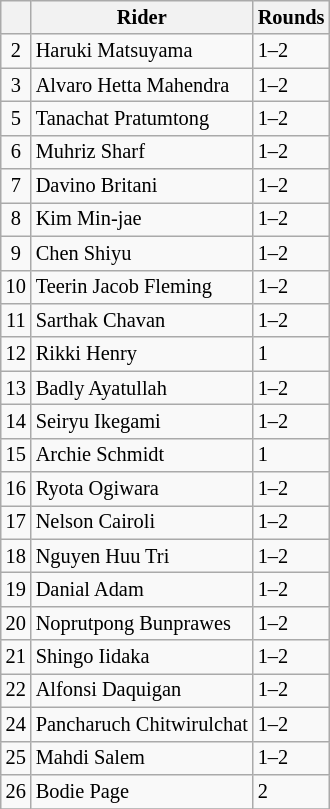<table class="wikitable" style="font-size: 85%;">
<tr>
<th></th>
<th>Rider</th>
<th>Rounds</th>
</tr>
<tr>
<td align="center">2</td>
<td> Haruki Matsuyama</td>
<td>1–2</td>
</tr>
<tr>
<td align="center">3</td>
<td> Alvaro Hetta Mahendra</td>
<td>1–2</td>
</tr>
<tr>
<td align="center">5</td>
<td> Tanachat Pratumtong</td>
<td>1–2</td>
</tr>
<tr>
<td align="center">6</td>
<td> Muhriz Sharf</td>
<td>1–2</td>
</tr>
<tr>
<td align="center">7</td>
<td> Davino Britani</td>
<td>1–2</td>
</tr>
<tr>
<td align="center">8</td>
<td> Kim Min-jae</td>
<td>1–2</td>
</tr>
<tr>
<td align="center">9</td>
<td> Chen Shiyu</td>
<td>1–2</td>
</tr>
<tr>
<td align="center">10</td>
<td> Teerin Jacob Fleming</td>
<td>1–2</td>
</tr>
<tr>
<td align="center">11</td>
<td> Sarthak Chavan</td>
<td>1–2</td>
</tr>
<tr>
<td align="center">12</td>
<td> Rikki Henry</td>
<td>1</td>
</tr>
<tr>
<td align="center">13</td>
<td> Badly Ayatullah</td>
<td>1–2</td>
</tr>
<tr>
<td align="center">14</td>
<td> Seiryu Ikegami</td>
<td>1–2</td>
</tr>
<tr>
<td align="center">15</td>
<td> Archie Schmidt</td>
<td>1</td>
</tr>
<tr>
<td align="center">16</td>
<td> Ryota Ogiwara</td>
<td>1–2</td>
</tr>
<tr>
<td align="center">17</td>
<td> Nelson Cairoli</td>
<td>1–2</td>
</tr>
<tr>
<td align="center">18</td>
<td> Nguyen Huu Tri</td>
<td>1–2</td>
</tr>
<tr>
<td align="center">19</td>
<td> Danial Adam</td>
<td>1–2</td>
</tr>
<tr>
<td align="center">20</td>
<td> Noprutpong Bunprawes</td>
<td>1–2</td>
</tr>
<tr>
<td align="center">21</td>
<td> Shingo Iidaka</td>
<td>1–2</td>
</tr>
<tr>
<td align="center">22</td>
<td> Alfonsi Daquigan</td>
<td>1–2</td>
</tr>
<tr>
<td align="center">24</td>
<td> Pancharuch Chitwirulchat</td>
<td>1–2</td>
</tr>
<tr>
<td align="center">25</td>
<td> Mahdi Salem</td>
<td>1–2</td>
</tr>
<tr>
<td align="center">26</td>
<td> Bodie Page</td>
<td>2</td>
</tr>
<tr>
</tr>
</table>
